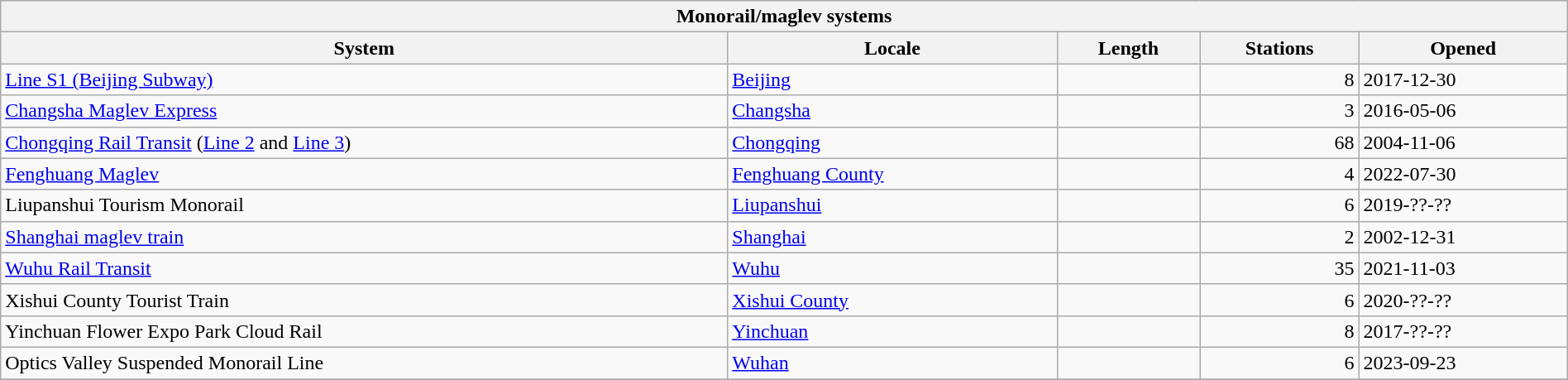<table class="wikitable sortable collapsible" style="width:100%">
<tr>
<th colspan="9">Monorail/maglev systems</th>
</tr>
<tr>
<th scope="col">System</th>
<th scope="col">Locale</th>
<th scope="col">Length</th>
<th scope="col">Stations</th>
<th scope="col">Opened</th>
</tr>
<tr>
<td><a href='#'>Line S1 (Beijing Subway)</a></td>
<td><a href='#'>Beijing</a></td>
<td style="text-align:left"></td>
<td style="text-align:right">8</td>
<td style="text-align:left">2017-12-30</td>
</tr>
<tr>
<td><a href='#'>Changsha Maglev Express</a></td>
<td><a href='#'>Changsha</a></td>
<td style="text-align:left"></td>
<td style="text-align:right">3</td>
<td style="text-align:left">2016-05-06</td>
</tr>
<tr>
<td><a href='#'>Chongqing Rail Transit</a> (<a href='#'>Line 2</a> and <a href='#'>Line 3</a>)</td>
<td><a href='#'>Chongqing</a></td>
<td style="text-align:left"></td>
<td style="text-align:right">68</td>
<td style="text-align:left">2004-11-06</td>
</tr>
<tr>
<td><a href='#'>Fenghuang Maglev</a></td>
<td><a href='#'>Fenghuang County</a></td>
<td style="text-align:left"></td>
<td style="text-align:right">4</td>
<td style="text-align:left">2022-07-30</td>
</tr>
<tr>
<td>Liupanshui Tourism Monorail</td>
<td><a href='#'>Liupanshui</a></td>
<td style="text-align:left"></td>
<td style="text-align:right">6</td>
<td style="text-align:left">2019-??-??</td>
</tr>
<tr>
<td><a href='#'>Shanghai maglev train</a></td>
<td><a href='#'>Shanghai</a></td>
<td style="text-align:left"></td>
<td style="text-align:right">2</td>
<td style="text-align:left">2002-12-31</td>
</tr>
<tr>
<td><a href='#'>Wuhu Rail Transit</a></td>
<td><a href='#'>Wuhu</a></td>
<td style="text-align:left"></td>
<td style="text-align:right">35</td>
<td style="text-align:left">2021-11-03</td>
</tr>
<tr>
<td>Xishui County Tourist Train</td>
<td><a href='#'>Xishui County</a></td>
<td style="text-align:left"></td>
<td style="text-align:right">6</td>
<td style="text-align:left">2020-??-??</td>
</tr>
<tr>
<td>Yinchuan Flower Expo Park Cloud Rail</td>
<td><a href='#'>Yinchuan</a></td>
<td style="text-align:left"></td>
<td style="text-align:right">8</td>
<td style="text-align:left">2017-??-??</td>
</tr>
<tr>
<td>Optics Valley Suspended Monorail Line</td>
<td><a href='#'>Wuhan</a></td>
<td style="text-align:left"></td>
<td style="text-align:right">6</td>
<td style="text-align:left">2023-09-23</td>
</tr>
<tr>
</tr>
</table>
